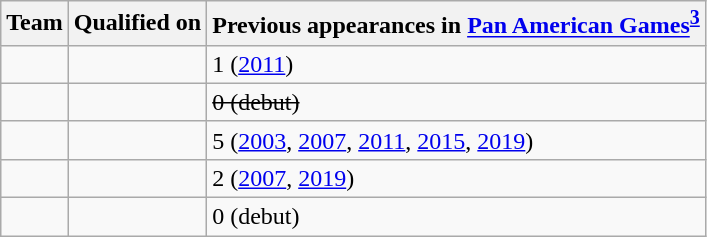<table class="wikitable sortable">
<tr>
<th>Team</th>
<th>Qualified on</th>
<th data-sort-type="number">Previous appearances in <a href='#'>Pan American Games</a><sup><a href='#'>3</a></sup></th>
</tr>
<tr>
<td></td>
<td></td>
<td>1 (<a href='#'>2011</a>)</td>
</tr>
<tr>
<td><s></s></td>
<td><s></s></td>
<td><s>0 (debut)</s></td>
</tr>
<tr>
<td></td>
<td></td>
<td>5 (<a href='#'>2003</a>, <a href='#'>2007</a>, <a href='#'>2011</a>, <a href='#'>2015</a>, <a href='#'>2019</a>)</td>
</tr>
<tr>
<td></td>
<td></td>
<td>2 (<a href='#'>2007</a>, <a href='#'>2019</a>)</td>
</tr>
<tr>
<td></td>
<td></td>
<td>0 (debut)</td>
</tr>
</table>
